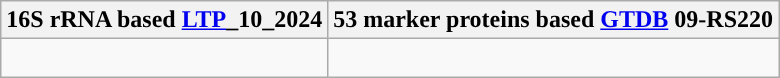<table class="wikitable">
<tr>
<th colspan=1>16S rRNA based <a href='#'>LTP</a>_10_2024</th>
<th colspan=1>53 marker proteins based <a href='#'>GTDB</a> 09-RS220</th>
</tr>
<tr>
<td style="vertical-align:top"><br></td>
<td><br></td>
</tr>
</table>
